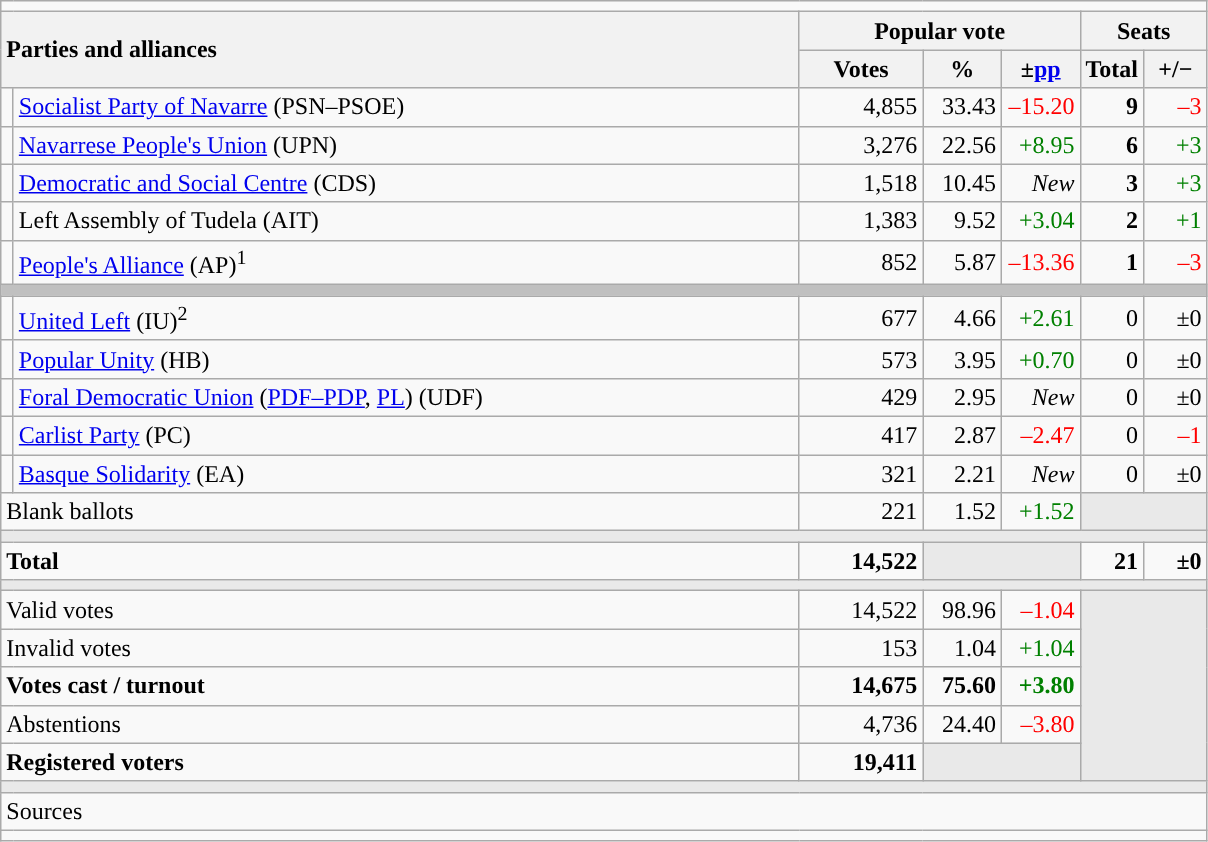<table class="wikitable" style="text-align:right;">
<tr>
<td colspan="7"></td>
</tr>
<tr>
<th style="text-align:left;" rowspan="2" colspan="2" width="525">Parties and alliances</th>
<th colspan="3">Popular vote</th>
<th colspan="2">Seats</th>
</tr>
<tr>
<th width="75">Votes</th>
<th width="45">%</th>
<th width="45">±<a href='#'>pp</a></th>
<th width="35">Total</th>
<th width="35">+/−</th>
</tr>
<tr>
<td width="1" style="color:inherit;background:"></td>
<td align="left"><a href='#'>Socialist Party of Navarre</a> (PSN–PSOE)</td>
<td>4,855</td>
<td>33.43</td>
<td style="color:red;">–15.20</td>
<td><strong>9</strong></td>
<td style="color:red;">–3</td>
</tr>
<tr>
<td style="color:inherit;background:"></td>
<td align="left"><a href='#'>Navarrese People's Union</a> (UPN)</td>
<td>3,276</td>
<td>22.56</td>
<td style="color:green;">+8.95</td>
<td><strong>6</strong></td>
<td style="color:green;">+3</td>
</tr>
<tr>
<td style="color:inherit;background:"></td>
<td align="left"><a href='#'>Democratic and Social Centre</a> (CDS)</td>
<td>1,518</td>
<td>10.45</td>
<td><em>New</em></td>
<td><strong>3</strong></td>
<td style="color:green;">+3</td>
</tr>
<tr>
<td style="color:inherit;background:"></td>
<td align="left">Left Assembly of Tudela (AIT)</td>
<td>1,383</td>
<td>9.52</td>
<td style="color:green;">+3.04</td>
<td><strong>2</strong></td>
<td style="color:green;">+1</td>
</tr>
<tr>
<td style="color:inherit;background:"></td>
<td align="left"><a href='#'>People's Alliance</a> (AP)<sup>1</sup></td>
<td>852</td>
<td>5.87</td>
<td style="color:red;">–13.36</td>
<td><strong>1</strong></td>
<td style="color:red;">–3</td>
</tr>
<tr>
<td colspan="7" bgcolor="#C0C0C0"></td>
</tr>
<tr>
<td style="color:inherit;background:"></td>
<td align="left"><a href='#'>United Left</a> (IU)<sup>2</sup></td>
<td>677</td>
<td>4.66</td>
<td style="color:green;">+2.61</td>
<td>0</td>
<td>±0</td>
</tr>
<tr>
<td style="color:inherit;background:"></td>
<td align="left"><a href='#'>Popular Unity</a> (HB)</td>
<td>573</td>
<td>3.95</td>
<td style="color:green;">+0.70</td>
<td>0</td>
<td>±0</td>
</tr>
<tr>
<td style="color:inherit;background:"></td>
<td align="left"><a href='#'>Foral Democratic Union</a> (<a href='#'>PDF–PDP</a>, <a href='#'>PL</a>) (UDF)</td>
<td>429</td>
<td>2.95</td>
<td><em>New</em></td>
<td>0</td>
<td>±0</td>
</tr>
<tr>
<td style="color:inherit;background:"></td>
<td align="left"><a href='#'>Carlist Party</a> (PC)</td>
<td>417</td>
<td>2.87</td>
<td style="color:red;">–2.47</td>
<td>0</td>
<td style="color:red;">–1</td>
</tr>
<tr>
<td style="color:inherit;background:"></td>
<td align="left"><a href='#'>Basque Solidarity</a> (EA)</td>
<td>321</td>
<td>2.21</td>
<td><em>New</em></td>
<td>0</td>
<td>±0</td>
</tr>
<tr>
<td align="left" colspan="2">Blank ballots</td>
<td>221</td>
<td>1.52</td>
<td style="color:green;">+1.52</td>
<td bgcolor="#E9E9E9" colspan="2"></td>
</tr>
<tr>
<td colspan="7" bgcolor="#E9E9E9"></td>
</tr>
<tr style="font-weight:bold;">
<td align="left" colspan="2">Total</td>
<td>14,522</td>
<td bgcolor="#E9E9E9" colspan="2"></td>
<td>21</td>
<td>±0</td>
</tr>
<tr>
<td colspan="7" bgcolor="#E9E9E9"></td>
</tr>
<tr>
<td align="left" colspan="2">Valid votes</td>
<td>14,522</td>
<td>98.96</td>
<td style="color:red;">–1.04</td>
<td bgcolor="#E9E9E9" colspan="2" rowspan="5"></td>
</tr>
<tr>
<td align="left" colspan="2">Invalid votes</td>
<td>153</td>
<td>1.04</td>
<td style="color:green;">+1.04</td>
</tr>
<tr style="font-weight:bold;">
<td align="left" colspan="2">Votes cast / turnout</td>
<td>14,675</td>
<td>75.60</td>
<td style="color:green;">+3.80</td>
</tr>
<tr>
<td align="left" colspan="2">Abstentions</td>
<td>4,736</td>
<td>24.40</td>
<td style="color:red;">–3.80</td>
</tr>
<tr style="font-weight:bold;">
<td align="left" colspan="2">Registered voters</td>
<td>19,411</td>
<td bgcolor="#E9E9E9" colspan="2"></td>
</tr>
<tr>
<td colspan="7" bgcolor="#E9E9E9"></td>
</tr>
<tr>
<td align="left" colspan="7">Sources</td>
</tr>
<tr>
<td colspan="7" style="text-align:left; max-width:790px;"></td>
</tr>
</table>
